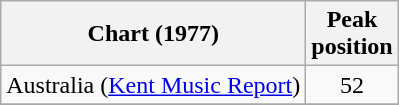<table class="wikitable sortable">
<tr>
<th>Chart (1977)</th>
<th>Peak<br>position</th>
</tr>
<tr>
<td align="left">Australia (<a href='#'>Kent Music Report</a>)</td>
<td align="center">52</td>
</tr>
<tr>
</tr>
</table>
